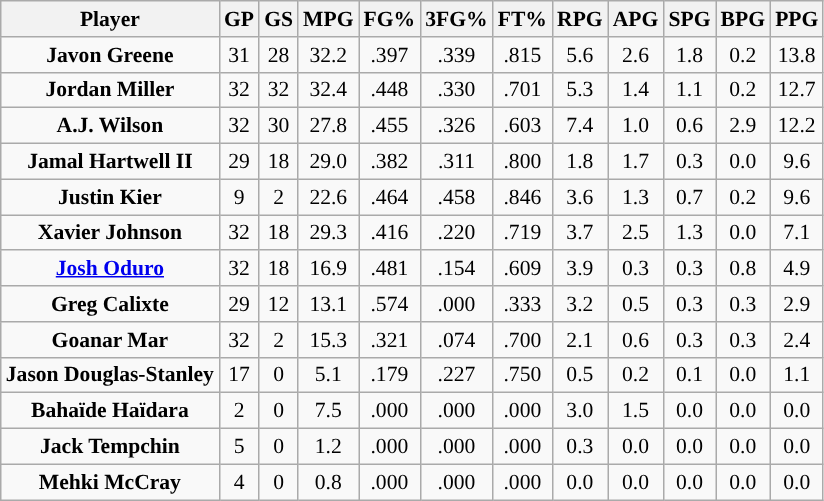<table class="wikitable sortable" style="font-size: 90%">
<tr>
<th>Player</th>
<th>GP</th>
<th>GS</th>
<th>MPG</th>
<th>FG%</th>
<th>3FG%</th>
<th>FT%</th>
<th>RPG</th>
<th>APG</th>
<th>SPG</th>
<th>BPG</th>
<th>PPG</th>
</tr>
<tr align="center" bgcolor="">
<td><strong>Javon Greene</strong></td>
<td>31</td>
<td>28</td>
<td>32.2</td>
<td>.397</td>
<td>.339</td>
<td>.815</td>
<td>5.6</td>
<td>2.6</td>
<td>1.8</td>
<td>0.2</td>
<td>13.8</td>
</tr>
<tr align="center" bgcolor="">
<td><strong>Jordan Miller</strong></td>
<td>32</td>
<td>32</td>
<td>32.4</td>
<td>.448</td>
<td>.330</td>
<td>.701</td>
<td>5.3</td>
<td>1.4</td>
<td>1.1</td>
<td>0.2</td>
<td>12.7</td>
</tr>
<tr align="center" bgcolor="">
<td><strong>A.J. Wilson</strong></td>
<td>32</td>
<td>30</td>
<td>27.8</td>
<td>.455</td>
<td>.326</td>
<td>.603</td>
<td>7.4</td>
<td>1.0</td>
<td>0.6</td>
<td>2.9</td>
<td>12.2</td>
</tr>
<tr align="center" bgcolor="">
<td><strong>Jamal Hartwell II</strong></td>
<td>29</td>
<td>18</td>
<td>29.0</td>
<td>.382</td>
<td>.311</td>
<td>.800</td>
<td>1.8</td>
<td>1.7</td>
<td>0.3</td>
<td>0.0</td>
<td>9.6</td>
</tr>
<tr align="center" bgcolor="">
<td><strong>Justin Kier</strong></td>
<td>9</td>
<td>2</td>
<td>22.6</td>
<td>.464</td>
<td>.458</td>
<td>.846</td>
<td>3.6</td>
<td>1.3</td>
<td>0.7</td>
<td>0.2</td>
<td>9.6</td>
</tr>
<tr align="center" bgcolor="">
<td><strong>Xavier Johnson</strong></td>
<td>32</td>
<td>18</td>
<td>29.3</td>
<td>.416</td>
<td>.220</td>
<td>.719</td>
<td>3.7</td>
<td>2.5</td>
<td>1.3</td>
<td>0.0</td>
<td>7.1</td>
</tr>
<tr align="center" bgcolor="">
<td><strong><a href='#'>Josh Oduro</a></strong></td>
<td>32</td>
<td>18</td>
<td>16.9</td>
<td>.481</td>
<td>.154</td>
<td>.609</td>
<td>3.9</td>
<td>0.3</td>
<td>0.3</td>
<td>0.8</td>
<td>4.9</td>
</tr>
<tr align="center" bgcolor="">
<td><strong>Greg Calixte</strong></td>
<td>29</td>
<td>12</td>
<td>13.1</td>
<td>.574</td>
<td>.000</td>
<td>.333</td>
<td>3.2</td>
<td>0.5</td>
<td>0.3</td>
<td>0.3</td>
<td>2.9</td>
</tr>
<tr align="center" bgcolor="">
<td><strong>Goanar Mar</strong></td>
<td>32</td>
<td>2</td>
<td>15.3</td>
<td>.321</td>
<td>.074</td>
<td>.700</td>
<td>2.1</td>
<td>0.6</td>
<td>0.3</td>
<td>0.3</td>
<td>2.4</td>
</tr>
<tr align="center" bgcolor="">
<td><strong>Jason Douglas-Stanley</strong></td>
<td>17</td>
<td>0</td>
<td>5.1</td>
<td>.179</td>
<td>.227</td>
<td>.750</td>
<td>0.5</td>
<td>0.2</td>
<td>0.1</td>
<td>0.0</td>
<td>1.1</td>
</tr>
<tr align="center" bgcolor="">
<td><strong>Bahaïde Haïdara</strong></td>
<td>2</td>
<td>0</td>
<td>7.5</td>
<td>.000</td>
<td>.000</td>
<td>.000</td>
<td>3.0</td>
<td>1.5</td>
<td>0.0</td>
<td>0.0</td>
<td>0.0</td>
</tr>
<tr align="center" bgcolor="">
<td><strong>Jack Tempchin</strong></td>
<td>5</td>
<td>0</td>
<td>1.2</td>
<td>.000</td>
<td>.000</td>
<td>.000</td>
<td>0.3</td>
<td>0.0</td>
<td>0.0</td>
<td>0.0</td>
<td>0.0</td>
</tr>
<tr align="center" bgcolor="">
<td><strong>Mehki McCray</strong></td>
<td>4</td>
<td>0</td>
<td>0.8</td>
<td>.000</td>
<td>.000</td>
<td>.000</td>
<td>0.0</td>
<td>0.0</td>
<td>0.0</td>
<td>0.0</td>
<td>0.0</td>
</tr>
</table>
